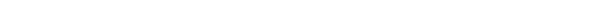<table style="width:40em; text-align:center">
<tr style="color:white">
<td style="background:"><strong>51</strong></td>
<td style="background:"><strong>2</strong></td>
<td style="background:"><strong>47</strong></td>
</tr>
</table>
